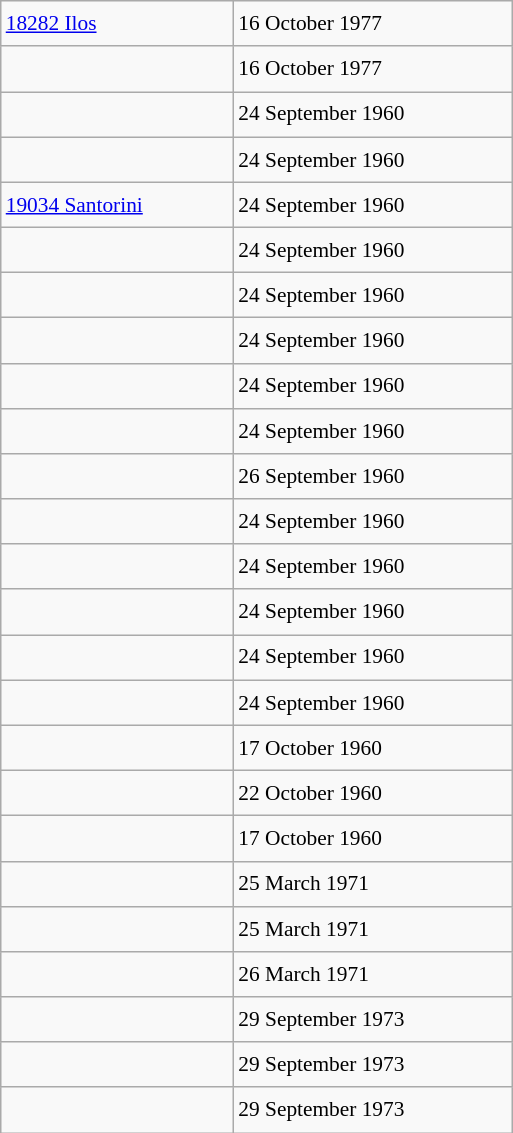<table class="wikitable" style="font-size: 89%; float: left; width: 24em; margin-right: 1em; line-height: 1.65em">
<tr>
<td><a href='#'>18282 Ilos</a></td>
<td>16 October 1977</td>
</tr>
<tr>
<td></td>
<td>16 October 1977</td>
</tr>
<tr>
<td></td>
<td>24 September 1960</td>
</tr>
<tr>
<td></td>
<td>24 September 1960</td>
</tr>
<tr>
<td><a href='#'>19034 Santorini</a></td>
<td>24 September 1960</td>
</tr>
<tr>
<td></td>
<td>24 September 1960</td>
</tr>
<tr>
<td></td>
<td>24 September 1960</td>
</tr>
<tr>
<td></td>
<td>24 September 1960</td>
</tr>
<tr>
<td></td>
<td>24 September 1960</td>
</tr>
<tr>
<td></td>
<td>24 September 1960</td>
</tr>
<tr>
<td></td>
<td>26 September 1960</td>
</tr>
<tr>
<td></td>
<td>24 September 1960</td>
</tr>
<tr>
<td></td>
<td>24 September 1960</td>
</tr>
<tr>
<td></td>
<td>24 September 1960</td>
</tr>
<tr>
<td></td>
<td>24 September 1960</td>
</tr>
<tr>
<td></td>
<td>24 September 1960</td>
</tr>
<tr>
<td></td>
<td>17 October 1960</td>
</tr>
<tr>
<td></td>
<td>22 October 1960</td>
</tr>
<tr>
<td></td>
<td>17 October 1960</td>
</tr>
<tr>
<td></td>
<td>25 March 1971</td>
</tr>
<tr>
<td></td>
<td>25 March 1971</td>
</tr>
<tr>
<td></td>
<td>26 March 1971</td>
</tr>
<tr>
<td></td>
<td>29 September 1973</td>
</tr>
<tr>
<td></td>
<td>29 September 1973</td>
</tr>
<tr>
<td></td>
<td>29 September 1973</td>
</tr>
</table>
